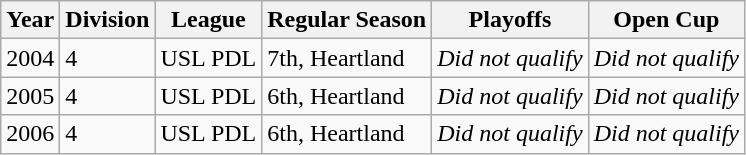<table class="wikitable">
<tr>
<th>Year</th>
<th>Division</th>
<th>League</th>
<th>Regular Season</th>
<th>Playoffs</th>
<th>Open Cup</th>
</tr>
<tr>
<td>2004</td>
<td>4</td>
<td>USL PDL</td>
<td>7th, Heartland</td>
<td><em>Did not qualify</em></td>
<td><em>Did not qualify</em></td>
</tr>
<tr>
<td>2005</td>
<td>4</td>
<td>USL PDL</td>
<td>6th, Heartland</td>
<td><em>Did not qualify</em></td>
<td><em>Did not qualify</em></td>
</tr>
<tr>
<td>2006</td>
<td>4</td>
<td>USL PDL</td>
<td>6th, Heartland</td>
<td><em>Did not qualify</em></td>
<td><em>Did not qualify</em></td>
</tr>
</table>
